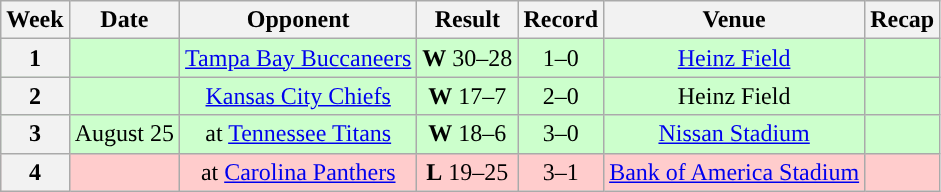<table class="wikitable" style="text-align:center">
<tr>
<th>Week</th>
<th>Date</th>
<th>Opponent</th>
<th>Result</th>
<th>Record</th>
<th>Venue</th>
<th>Recap</th>
</tr>
<tr style="background:#cfc">
<th>1</th>
<td></td>
<td><a href='#'>Tampa Bay Buccaneers</a></td>
<td><strong>W</strong> 30–28</td>
<td>1–0</td>
<td><a href='#'>Heinz Field</a></td>
<td></td>
</tr>
<tr style="background:#cfc">
<th>2</th>
<td></td>
<td><a href='#'>Kansas City Chiefs</a></td>
<td><strong>W</strong> 17–7</td>
<td>2–0</td>
<td>Heinz Field</td>
<td></td>
</tr>
<tr style="background:#cfc">
<th>3</th>
<td>August 25</td>
<td>at <a href='#'>Tennessee Titans</a></td>
<td><strong>W</strong> 18–6</td>
<td>3–0</td>
<td><a href='#'>Nissan Stadium</a></td>
<td></td>
</tr>
<tr style="background:#fcc">
<th>4</th>
<td></td>
<td>at <a href='#'>Carolina Panthers</a></td>
<td><strong>L</strong> 19–25</td>
<td>3–1</td>
<td><a href='#'>Bank of America Stadium</a></td>
<td></td>
</tr>
</table>
